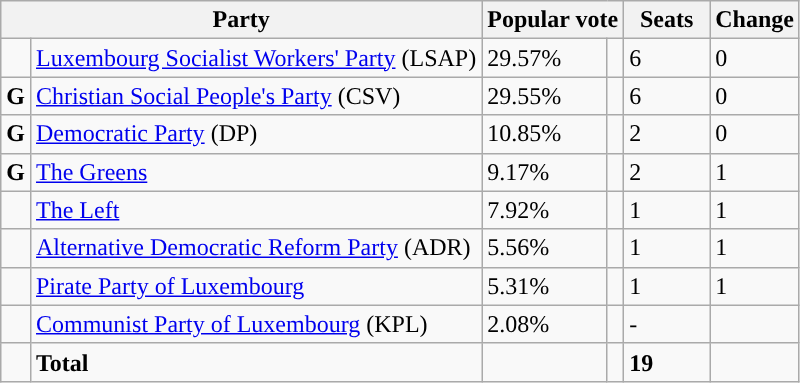<table class="wikitable">
<tr>
<th colspan="2" width="300px">Party</th>
<th colspan="2">Popular vote</th>
<th width="50px">Seats</th>
<th>Change</th>
</tr>
<tr>
<td style="background-color: "></td>
<td valign="top"><a href='#'>Luxembourg Socialist Workers' Party</a> (LSAP)</td>
<td>29.57%</td>
<td></td>
<td valign="top">6</td>
<td> 0</td>
</tr>
<tr>
<td style="background-color: "><strong>G</strong></td>
<td valign="top"><a href='#'>Christian Social People's Party</a> (CSV)</td>
<td>29.55%</td>
<td></td>
<td valign="top">6</td>
<td> 0</td>
</tr>
<tr>
<td width="5px" style="background-color: "><strong>G</strong></td>
<td valign="top"><a href='#'>Democratic Party</a> (DP)</td>
<td>10.85%</td>
<td></td>
<td valign="top">2</td>
<td> 0</td>
</tr>
<tr>
<td style="background-color: "><strong>G</strong></td>
<td valign="top"><a href='#'>The Greens</a></td>
<td>9.17%</td>
<td></td>
<td valign="top">2</td>
<td> 1</td>
</tr>
<tr>
<td style="background-color: "></td>
<td valign="top"><a href='#'>The Left</a></td>
<td>7.92%</td>
<td></td>
<td valign="top">1</td>
<td> 1</td>
</tr>
<tr>
<td style="background-color: "></td>
<td><a href='#'>Alternative Democratic Reform Party</a> (ADR)</td>
<td>5.56%</td>
<td></td>
<td>1</td>
<td> 1</td>
</tr>
<tr>
<td style="background-color: "></td>
<td><a href='#'>Pirate Party of Luxembourg</a></td>
<td>5.31%</td>
<td></td>
<td>1</td>
<td> 1</td>
</tr>
<tr>
<td style="background-color: "></td>
<td><a href='#'>Communist Party of Luxembourg</a> (KPL)</td>
<td>2.08%</td>
<td></td>
<td>-</td>
<td></td>
</tr>
<tr>
<td></td>
<td valign="top"><strong>Total</strong></td>
<td></td>
<td></td>
<td valign="top"><strong>19</strong></td>
<td></td>
</tr>
</table>
